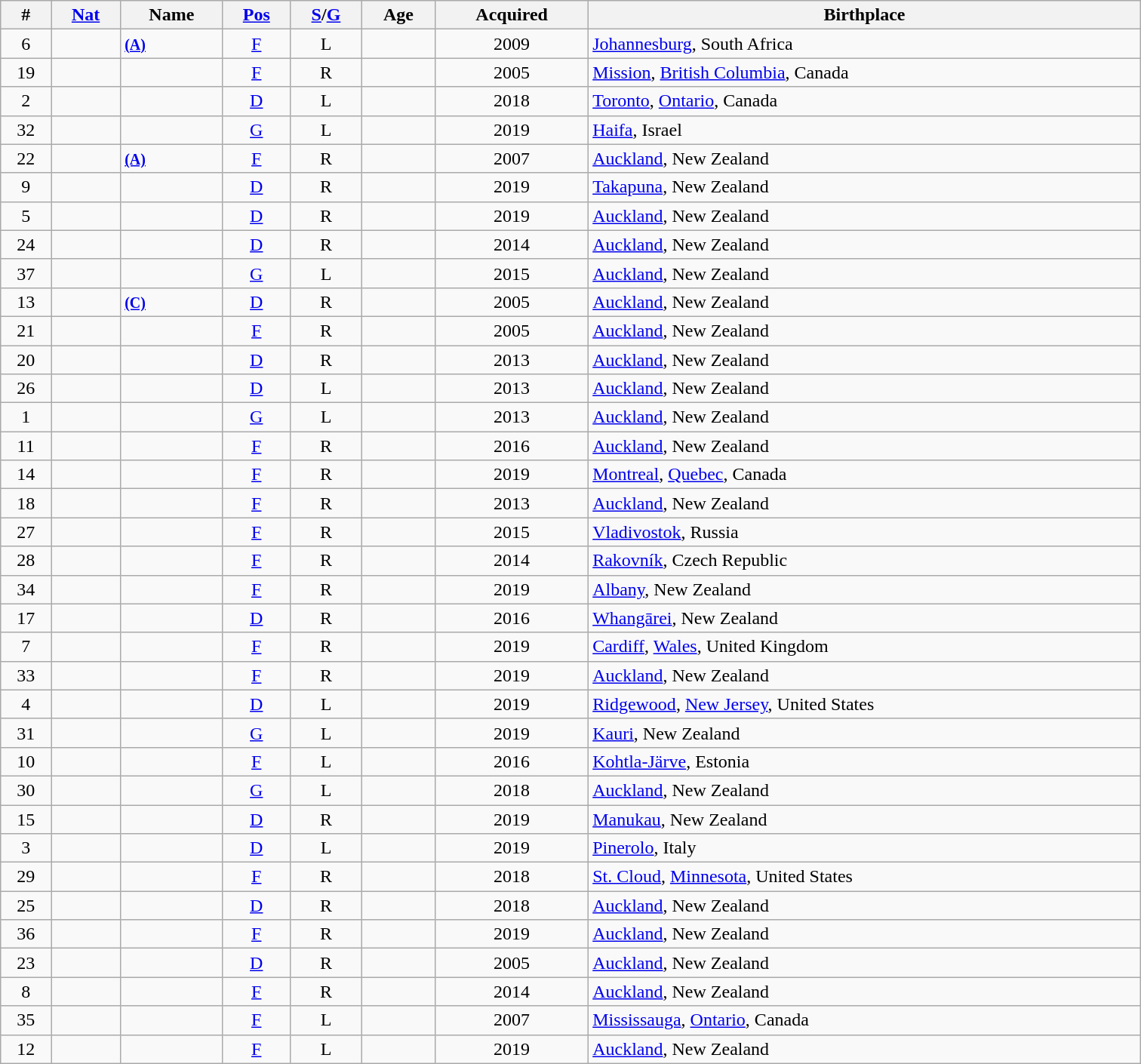<table class="wikitable sortable" style="width:63em; text-align: center">
<tr>
<th>#</th>
<th><a href='#'>Nat</a></th>
<th>Name</th>
<th><a href='#'>Pos</a></th>
<th><a href='#'>S</a>/<a href='#'>G</a></th>
<th>Age</th>
<th>Acquired</th>
<th>Birthplace</th>
</tr>
<tr>
<td>6</td>
<td></td>
<td align="left"> <small><a href='#'><strong>(A)</strong></a></small></td>
<td><a href='#'>F</a></td>
<td>L</td>
<td></td>
<td>2009</td>
<td align="left"><a href='#'>Johannesburg</a>, South Africa</td>
</tr>
<tr>
<td>19</td>
<td></td>
<td align="left"></td>
<td><a href='#'>F</a></td>
<td>R</td>
<td></td>
<td>2005</td>
<td align="left"><a href='#'>Mission</a>, <a href='#'>British Columbia</a>, Canada</td>
</tr>
<tr>
<td>2</td>
<td></td>
<td align="left"></td>
<td><a href='#'>D</a></td>
<td>L</td>
<td></td>
<td>2018</td>
<td align="left"><a href='#'>Toronto</a>, <a href='#'>Ontario</a>, Canada</td>
</tr>
<tr>
<td>32</td>
<td></td>
<td align="left"></td>
<td><a href='#'>G</a></td>
<td>L</td>
<td></td>
<td>2019</td>
<td align="left"><a href='#'>Haifa</a>, Israel</td>
</tr>
<tr>
<td>22</td>
<td></td>
<td align="left"> <small><a href='#'><strong>(A)</strong></a></small></td>
<td><a href='#'>F</a></td>
<td>R</td>
<td></td>
<td>2007</td>
<td align="left"><a href='#'>Auckland</a>, New Zealand</td>
</tr>
<tr>
<td>9</td>
<td></td>
<td align="left"></td>
<td><a href='#'>D</a></td>
<td>R</td>
<td></td>
<td>2019</td>
<td align="left"><a href='#'>Takapuna</a>, New Zealand</td>
</tr>
<tr>
<td>5</td>
<td></td>
<td align="left"></td>
<td><a href='#'>D</a></td>
<td>R</td>
<td></td>
<td>2019</td>
<td align="left"><a href='#'>Auckland</a>, New Zealand</td>
</tr>
<tr>
<td>24</td>
<td></td>
<td align="left"></td>
<td><a href='#'>D</a></td>
<td>R</td>
<td></td>
<td>2014</td>
<td align="left"><a href='#'>Auckland</a>, New Zealand</td>
</tr>
<tr>
<td>37</td>
<td></td>
<td align="left"></td>
<td><a href='#'>G</a></td>
<td>L</td>
<td></td>
<td>2015</td>
<td align="left"><a href='#'>Auckland</a>, New Zealand</td>
</tr>
<tr>
<td>13</td>
<td></td>
<td align="left"> <small><a href='#'><strong>(C)</strong></a></small></td>
<td><a href='#'>D</a></td>
<td>R</td>
<td></td>
<td>2005</td>
<td align="left"><a href='#'>Auckland</a>, New Zealand</td>
</tr>
<tr>
<td>21</td>
<td></td>
<td align="left"></td>
<td><a href='#'>F</a></td>
<td>R</td>
<td></td>
<td>2005</td>
<td align="left"><a href='#'>Auckland</a>, New Zealand</td>
</tr>
<tr>
<td>20</td>
<td></td>
<td align="left"></td>
<td><a href='#'>D</a></td>
<td>R</td>
<td></td>
<td>2013</td>
<td align="left"><a href='#'>Auckland</a>, New Zealand</td>
</tr>
<tr>
<td>26</td>
<td></td>
<td align="left"></td>
<td><a href='#'>D</a></td>
<td>L</td>
<td></td>
<td>2013</td>
<td align="left"><a href='#'>Auckland</a>, New Zealand</td>
</tr>
<tr>
<td>1</td>
<td></td>
<td align="left"></td>
<td><a href='#'>G</a></td>
<td>L</td>
<td></td>
<td>2013</td>
<td align="left"><a href='#'>Auckland</a>, New Zealand</td>
</tr>
<tr>
<td>11</td>
<td></td>
<td align="left"></td>
<td><a href='#'>F</a></td>
<td>R</td>
<td></td>
<td>2016</td>
<td align="left"><a href='#'>Auckland</a>, New Zealand</td>
</tr>
<tr>
<td>14</td>
<td></td>
<td align="left"></td>
<td><a href='#'>F</a></td>
<td>R</td>
<td></td>
<td>2019</td>
<td align="left"><a href='#'>Montreal</a>, <a href='#'>Quebec</a>, Canada</td>
</tr>
<tr>
<td>18</td>
<td></td>
<td align="left"></td>
<td><a href='#'>F</a></td>
<td>R</td>
<td></td>
<td>2013</td>
<td align="left"><a href='#'>Auckland</a>, New Zealand</td>
</tr>
<tr>
<td>27</td>
<td></td>
<td align="left"></td>
<td><a href='#'>F</a></td>
<td>R</td>
<td></td>
<td>2015</td>
<td align="left"><a href='#'>Vladivostok</a>, Russia</td>
</tr>
<tr>
<td>28</td>
<td></td>
<td align="left"></td>
<td><a href='#'>F</a></td>
<td>R</td>
<td></td>
<td>2014</td>
<td align="left"><a href='#'>Rakovník</a>, Czech Republic</td>
</tr>
<tr>
<td>34</td>
<td></td>
<td align="left"></td>
<td><a href='#'>F</a></td>
<td>R</td>
<td></td>
<td>2019</td>
<td align="left"><a href='#'>Albany</a>, New Zealand</td>
</tr>
<tr>
<td>17</td>
<td></td>
<td align="left"></td>
<td><a href='#'>D</a></td>
<td>R</td>
<td></td>
<td>2016</td>
<td align="left"><a href='#'>Whangārei</a>, New Zealand</td>
</tr>
<tr>
<td>7</td>
<td></td>
<td align="left"></td>
<td><a href='#'>F</a></td>
<td>R</td>
<td></td>
<td>2019</td>
<td align="left"><a href='#'>Cardiff</a>, <a href='#'>Wales</a>, United Kingdom</td>
</tr>
<tr>
<td>33</td>
<td></td>
<td align="left"></td>
<td><a href='#'>F</a></td>
<td>R</td>
<td></td>
<td>2019</td>
<td align="left"><a href='#'>Auckland</a>, New Zealand</td>
</tr>
<tr>
<td>4</td>
<td></td>
<td align="left"></td>
<td><a href='#'>D</a></td>
<td>L</td>
<td></td>
<td>2019</td>
<td align="left"><a href='#'>Ridgewood</a>, <a href='#'>New Jersey</a>, United States</td>
</tr>
<tr>
<td>31</td>
<td></td>
<td align="left"></td>
<td><a href='#'>G</a></td>
<td>L</td>
<td></td>
<td>2019</td>
<td align="left"><a href='#'>Kauri</a>, New Zealand</td>
</tr>
<tr>
<td>10</td>
<td></td>
<td align="left"></td>
<td><a href='#'>F</a></td>
<td>L</td>
<td></td>
<td>2016</td>
<td align="left"><a href='#'>Kohtla-Järve</a>, Estonia</td>
</tr>
<tr>
<td>30</td>
<td></td>
<td align="left"></td>
<td><a href='#'>G</a></td>
<td>L</td>
<td></td>
<td>2018</td>
<td align="left"><a href='#'>Auckland</a>, New Zealand</td>
</tr>
<tr>
<td>15</td>
<td></td>
<td align="left"></td>
<td><a href='#'>D</a></td>
<td>R</td>
<td></td>
<td>2019</td>
<td align="left"><a href='#'>Manukau</a>, New Zealand</td>
</tr>
<tr>
<td>3</td>
<td></td>
<td align="left"></td>
<td><a href='#'>D</a></td>
<td>L</td>
<td></td>
<td>2019</td>
<td align="left"><a href='#'>Pinerolo</a>, Italy</td>
</tr>
<tr>
<td>29</td>
<td></td>
<td align="left"></td>
<td><a href='#'>F</a></td>
<td>R</td>
<td></td>
<td>2018</td>
<td align="left"><a href='#'>St. Cloud</a>, <a href='#'>Minnesota</a>, United States</td>
</tr>
<tr>
<td>25</td>
<td></td>
<td align="left"></td>
<td><a href='#'>D</a></td>
<td>R</td>
<td></td>
<td>2018</td>
<td align="left"><a href='#'>Auckland</a>, New Zealand</td>
</tr>
<tr>
<td>36</td>
<td></td>
<td align="left"></td>
<td><a href='#'>F</a></td>
<td>R</td>
<td></td>
<td>2019</td>
<td align="left"><a href='#'>Auckland</a>, New Zealand</td>
</tr>
<tr>
<td>23</td>
<td></td>
<td align="left"></td>
<td><a href='#'>D</a></td>
<td>R</td>
<td></td>
<td>2005</td>
<td align="left"><a href='#'>Auckland</a>, New Zealand</td>
</tr>
<tr>
<td>8</td>
<td></td>
<td align="left"></td>
<td><a href='#'>F</a></td>
<td>R</td>
<td></td>
<td>2014</td>
<td align="left"><a href='#'>Auckland</a>, New Zealand</td>
</tr>
<tr>
<td>35</td>
<td></td>
<td align="left"></td>
<td><a href='#'>F</a></td>
<td>L</td>
<td></td>
<td>2007</td>
<td align="left"><a href='#'>Mississauga</a>, <a href='#'>Ontario</a>, Canada</td>
</tr>
<tr>
<td>12</td>
<td></td>
<td align="left"></td>
<td><a href='#'>F</a></td>
<td>L</td>
<td></td>
<td>2019</td>
<td align="left"><a href='#'>Auckland</a>, New Zealand</td>
</tr>
</table>
